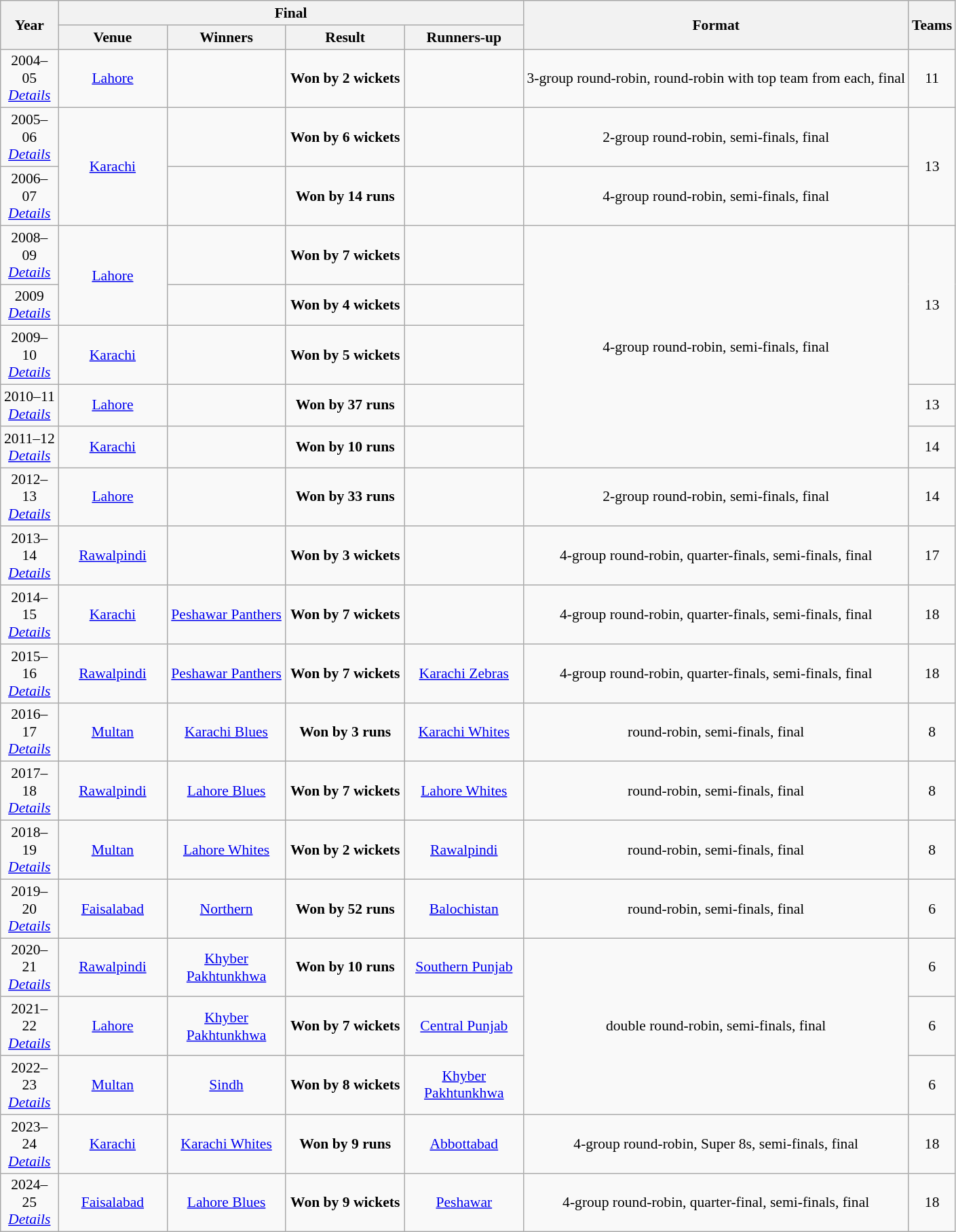<table class="wikitable sortable" style="font-size:90%; text-align: center">
<tr>
<th rowspan=2 width=50>Year</th>
<th colspan=4>Final</th>
<th rowspan=2>Format</th>
<th rowspan=2>Teams</th>
</tr>
<tr>
<th width=100>Venue</th>
<th width=110>Winners</th>
<th width=110>Result</th>
<th width=110>Runners-up</th>
</tr>
<tr>
<td>2004–05<br><em><a href='#'>Details</a></em></td>
<td><a href='#'>Lahore</a></td>
<td><br></td>
<td><strong>Won by 2 wickets</strong><br></td>
<td><br></td>
<td>3-group round-robin, round-robin with top team from each, final</td>
<td>11</td>
</tr>
<tr>
<td>2005–06<br><em><a href='#'>Details</a></em></td>
<td rowspan="2"><a href='#'>Karachi</a></td>
<td><br></td>
<td><strong>Won by 6 wickets</strong><br></td>
<td><br></td>
<td>2-group round-robin, semi-finals, final</td>
<td rowspan=2>13</td>
</tr>
<tr>
<td>2006–07<br><em><a href='#'>Details</a></em></td>
<td><br></td>
<td><strong>Won by 14 runs</strong><br></td>
<td><br></td>
<td>4-group round-robin, semi-finals, final</td>
</tr>
<tr>
<td>2008–09<br><em><a href='#'>Details</a></em></td>
<td rowspan="2"><a href='#'>Lahore</a></td>
<td><br></td>
<td><strong>Won by 7 wickets</strong><br></td>
<td><br></td>
<td rowspan=5>4-group round-robin, semi-finals, final</td>
<td rowspan=3>13</td>
</tr>
<tr>
<td>2009<br><em><a href='#'>Details</a></em></td>
<td><br></td>
<td><strong>Won by 4 wickets</strong><br></td>
<td><br></td>
</tr>
<tr>
<td>2009–10<br><em><a href='#'>Details</a></em></td>
<td><a href='#'>Karachi</a></td>
<td><br></td>
<td><strong>Won by 5 wickets</strong><br></td>
<td><br></td>
</tr>
<tr>
<td>2010–11<br><em><a href='#'>Details</a></em></td>
<td><a href='#'>Lahore</a></td>
<td><br></td>
<td><strong>Won by 37 runs</strong><br></td>
<td><br></td>
<td>13</td>
</tr>
<tr>
<td>2011–12<br><em><a href='#'>Details</a></em></td>
<td><a href='#'>Karachi</a></td>
<td><br></td>
<td><strong>Won by 10 runs</strong><br></td>
<td><br></td>
<td>14</td>
</tr>
<tr>
<td>2012–13<br><em><a href='#'>Details</a></em></td>
<td><a href='#'>Lahore</a></td>
<td><br></td>
<td><strong>Won by 33 runs</strong><br></td>
<td><br></td>
<td>2-group round-robin, semi-finals, final</td>
<td>14</td>
</tr>
<tr>
<td>2013–14<br><em><a href='#'>Details</a></em></td>
<td><a href='#'>Rawalpindi</a></td>
<td><br></td>
<td><strong>Won by 3 wickets</strong><br></td>
<td><br></td>
<td>4-group round-robin, quarter-finals, semi-finals, final</td>
<td>17</td>
</tr>
<tr>
<td>2014–15<br><em><a href='#'>Details</a></em></td>
<td><a href='#'>Karachi</a></td>
<td align=center><a href='#'>Peshawar Panthers</a><br></td>
<td><strong>Won by 7 wickets</strong><br></td>
<td><br></td>
<td>4-group round-robin, quarter-finals, semi-finals, final</td>
<td>18</td>
</tr>
<tr>
<td>2015–16<br><em><a href='#'>Details</a></em></td>
<td><a href='#'>Rawalpindi</a></td>
<td align=center><a href='#'>Peshawar Panthers</a> <br></td>
<td><strong>Won by 7 wickets</strong><br></td>
<td><a href='#'>Karachi Zebras</a><br></td>
<td>4-group round-robin, quarter-finals, semi-finals, final</td>
<td>18</td>
</tr>
<tr>
<td>2016–17<br><em><a href='#'>Details</a></em></td>
<td><a href='#'>Multan</a></td>
<td align=center><a href='#'>Karachi Blues</a> <br></td>
<td><strong>Won by 3 runs</strong><br></td>
<td><a href='#'>Karachi Whites</a><br></td>
<td>round-robin, semi-finals, final</td>
<td>8</td>
</tr>
<tr>
<td>2017–18<br><em><a href='#'>Details</a></em></td>
<td><a href='#'>Rawalpindi</a></td>
<td align=center><a href='#'>Lahore Blues</a> <br></td>
<td><strong>Won by 7 wickets</strong><br></td>
<td><a href='#'>Lahore Whites</a><br></td>
<td>round-robin, semi-finals, final</td>
<td>8</td>
</tr>
<tr>
<td>2018–19<br><em><a href='#'>Details</a></em></td>
<td><a href='#'>Multan</a></td>
<td align=center><a href='#'>Lahore Whites</a> <br></td>
<td><strong>Won by 2 wickets</strong><br></td>
<td><a href='#'>Rawalpindi</a><br></td>
<td>round-robin, semi-finals, final</td>
<td>8</td>
</tr>
<tr>
<td>2019–20<br><em><a href='#'>Details</a></em></td>
<td><a href='#'>Faisalabad</a></td>
<td align=center><a href='#'>Northern</a> <br></td>
<td><strong>Won by 52 runs</strong><br></td>
<td><a href='#'>Balochistan</a><br></td>
<td>round-robin, semi-finals, final</td>
<td>6</td>
</tr>
<tr>
<td>2020–21<br><em><a href='#'>Details</a></em></td>
<td><a href='#'>Rawalpindi</a></td>
<td align=center><a href='#'>Khyber Pakhtunkhwa</a> <br></td>
<td><strong>Won by 10 runs</strong><br></td>
<td><a href='#'>Southern Punjab</a><br></td>
<td rowspan="3">double round-robin, semi-finals, final</td>
<td>6</td>
</tr>
<tr>
<td>2021–22<br><em><a href='#'>Details</a></em></td>
<td><a href='#'>Lahore</a></td>
<td align=center><a href='#'>Khyber Pakhtunkhwa</a> <br></td>
<td><strong>Won by 7 wickets</strong><br></td>
<td><a href='#'>Central Punjab</a><br></td>
<td>6</td>
</tr>
<tr>
<td>2022–23<br><em><a href='#'>Details</a></em></td>
<td><a href='#'>Multan</a></td>
<td align=center><a href='#'>Sindh</a> <br></td>
<td><strong>Won by 8 wickets</strong><br></td>
<td><a href='#'>Khyber Pakhtunkhwa</a><br></td>
<td>6</td>
</tr>
<tr>
<td>2023–24<br><em><a href='#'>Details</a></em></td>
<td><a href='#'>Karachi</a></td>
<td align=center><a href='#'>Karachi Whites</a><br></td>
<td><strong>Won by 9 runs</strong><br></td>
<td><a href='#'>Abbottabad</a><br></td>
<td>4-group round-robin, Super 8s, semi-finals, final</td>
<td>18</td>
</tr>
<tr>
<td>2024–25<br><em><a href='#'>Details</a></em></td>
<td><a href='#'>Faisalabad</a></td>
<td align=center><a href='#'>Lahore Blues</a><br></td>
<td><strong>Won by 9 wickets</strong><br></td>
<td><a href='#'>Peshawar</a><br></td>
<td>4-group round-robin, quarter-final, semi-finals, final</td>
<td>18</td>
</tr>
</table>
